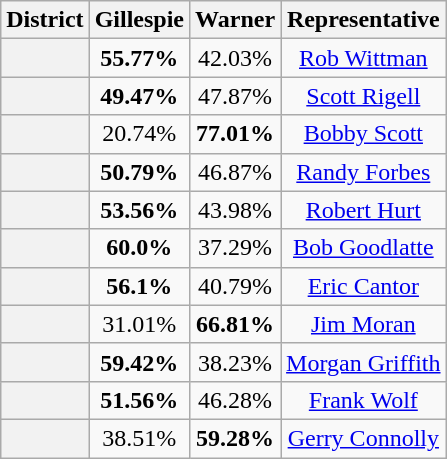<table class=wikitable>
<tr>
<th>District</th>
<th>Gillespie</th>
<th>Warner</th>
<th>Representative</th>
</tr>
<tr align=center>
<th></th>
<td><strong>55.77%</strong></td>
<td>42.03%</td>
<td><a href='#'>Rob Wittman</a></td>
</tr>
<tr align=center>
<th></th>
<td><strong>49.47%</strong></td>
<td>47.87%</td>
<td><a href='#'>Scott Rigell</a></td>
</tr>
<tr align=center>
<th></th>
<td>20.74%</td>
<td><strong>77.01%</strong></td>
<td><a href='#'>Bobby Scott</a></td>
</tr>
<tr align=center>
<th></th>
<td><strong>50.79%</strong></td>
<td>46.87%</td>
<td><a href='#'>Randy Forbes</a></td>
</tr>
<tr align=center>
<th></th>
<td><strong>53.56%</strong></td>
<td>43.98%</td>
<td><a href='#'>Robert Hurt</a></td>
</tr>
<tr align=center>
<th></th>
<td><strong>60.0%</strong></td>
<td>37.29%</td>
<td><a href='#'>Bob Goodlatte</a></td>
</tr>
<tr align=center>
<th></th>
<td><strong>56.1%</strong></td>
<td>40.79%</td>
<td><a href='#'>Eric Cantor</a></td>
</tr>
<tr align=center>
<th></th>
<td>31.01%</td>
<td><strong>66.81%</strong></td>
<td><a href='#'>Jim Moran</a></td>
</tr>
<tr align=center>
<th></th>
<td><strong>59.42%</strong></td>
<td>38.23%</td>
<td><a href='#'>Morgan Griffith</a></td>
</tr>
<tr align=center>
<th></th>
<td><strong>51.56%</strong></td>
<td>46.28%</td>
<td><a href='#'>Frank Wolf</a></td>
</tr>
<tr align=center>
<th></th>
<td>38.51%</td>
<td><strong>59.28%</strong></td>
<td><a href='#'>Gerry Connolly</a></td>
</tr>
</table>
